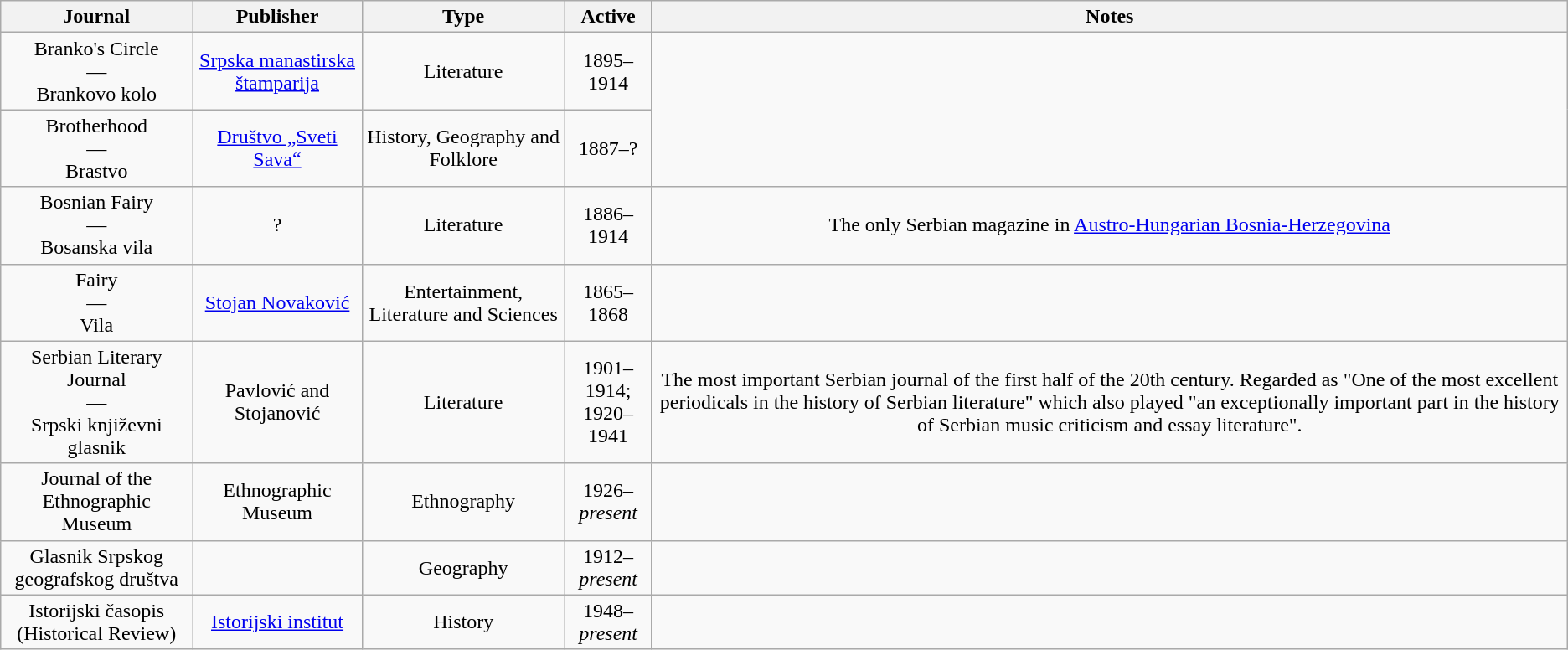<table class="wikitable sortable" style="text-align:center">
<tr>
<th>Journal</th>
<th>Publisher</th>
<th>Type</th>
<th>Active</th>
<th>Notes</th>
</tr>
<tr>
<td>Branko's Circle <br>—<br> Brankovo kolo <br> </td>
<td><a href='#'>Srpska manastirska štamparija</a> <br> </td>
<td>Literature</td>
<td>1895–1914</td>
</tr>
<tr>
<td>Brotherhood <br>—<br> Brastvo <br> </td>
<td><a href='#'>Društvo „Sveti Sava“</a> <br> </td>
<td>History, Geography and Folklore</td>
<td>1887–?</td>
</tr>
<tr>
<td>Bosnian Fairy <br>—<br> Bosanska vila <br> </td>
<td>? <br> </td>
<td>Literature</td>
<td>1886–1914</td>
<td>The only Serbian magazine in <a href='#'>Austro-Hungarian Bosnia-Herzegovina</a></td>
</tr>
<tr>
<td>Fairy <br>—<br> Vila <br> </td>
<td><a href='#'>Stojan Novaković</a> <br> </td>
<td>Entertainment, Literature and Sciences</td>
<td>1865–1868</td>
</tr>
<tr>
<td>Serbian Literary Journal <br>—<br> Srpski književni glasnik <br> </td>
<td>Pavlović and Stojanović <br> </td>
<td>Literature</td>
<td>1901–1914;<br>1920–1941</td>
<td>The most important Serbian journal of the first half of the 20th century. Regarded as "One of the most excellent periodicals in the history of Serbian literature" which also played "an exceptionally important part in the history of Serbian music criticism and essay literature".</td>
</tr>
<tr>
<td>Journal of the Ethnographic Museum</td>
<td>Ethnographic Museum <br> </td>
<td>Ethnography</td>
<td>1926–<em>present</em></td>
<td></td>
</tr>
<tr>
<td>Glasnik Srpskog geografskog društva</td>
<td></td>
<td>Geography</td>
<td>1912–<em>present</em></td>
<td></td>
</tr>
<tr>
<td>Istorijski časopis<br>(Historical Review)</td>
<td><a href='#'>Istorijski institut</a> <br> </td>
<td>History</td>
<td>1948–<em>present</em></td>
<td></td>
</tr>
</table>
